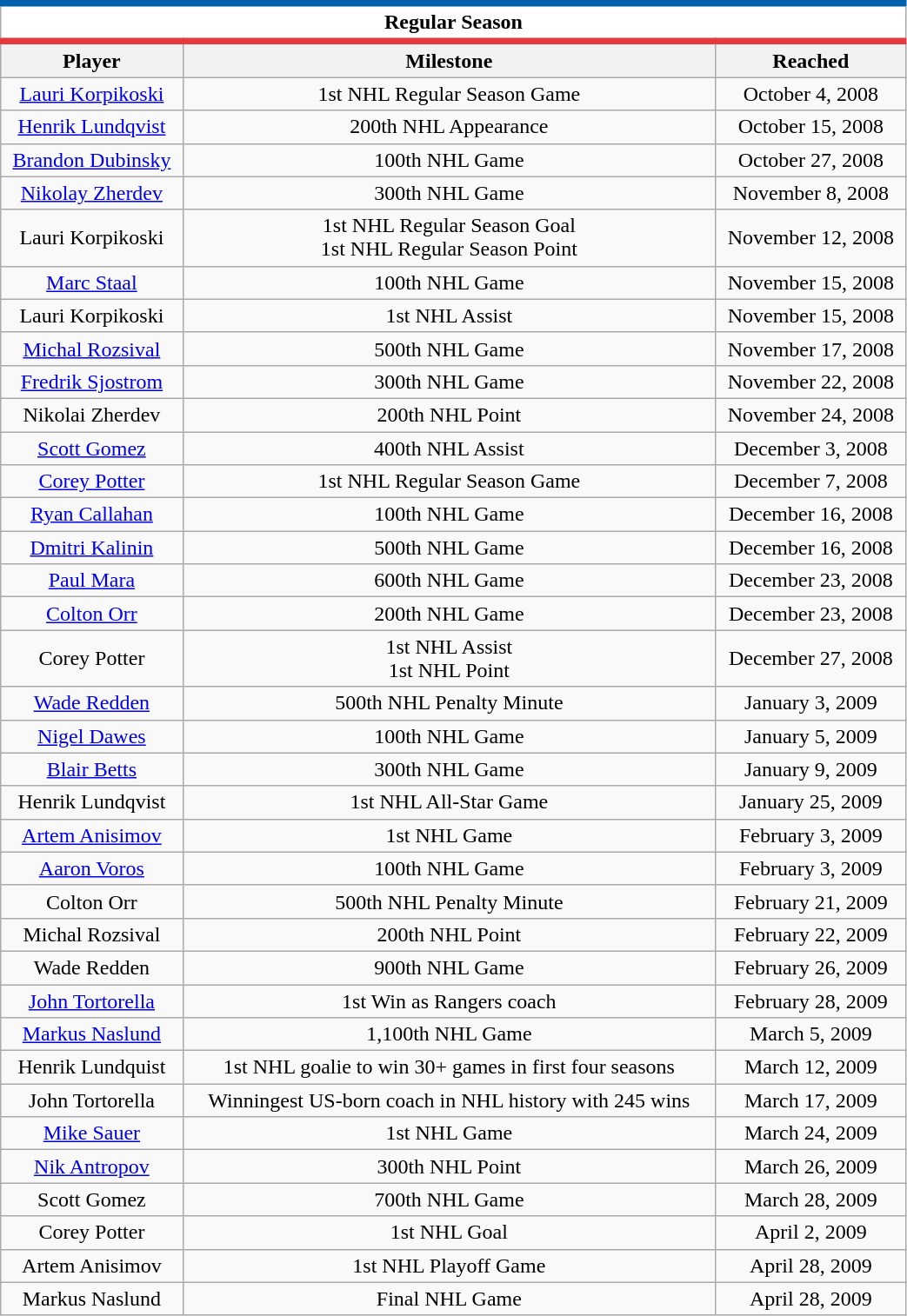<table class="wikitable" width="55%" style="text-align:center">
<tr>
<td colspan="10" style="background:#FFFFFF; border-top:#0161AB 5px solid; border-bottom:#E6393F 5px solid;"><strong>Regular Season</strong></td>
</tr>
<tr>
<th>Player</th>
<th>Milestone</th>
<th>Reached</th>
</tr>
<tr>
<td><a href='#'>Lauri Korpikoski</a></td>
<td>1st NHL Regular Season Game</td>
<td>October 4, 2008</td>
</tr>
<tr>
<td><a href='#'>Henrik Lundqvist</a></td>
<td>200th NHL Appearance</td>
<td>October 15, 2008</td>
</tr>
<tr>
<td><a href='#'>Brandon Dubinsky</a></td>
<td>100th NHL Game</td>
<td>October 27, 2008</td>
</tr>
<tr>
<td><a href='#'>Nikolay Zherdev</a></td>
<td>300th NHL Game</td>
<td>November 8, 2008</td>
</tr>
<tr>
<td>Lauri Korpikoski</td>
<td>1st NHL Regular Season Goal<br>1st NHL Regular Season Point</td>
<td>November 12, 2008</td>
</tr>
<tr>
<td><a href='#'>Marc Staal</a></td>
<td>100th NHL Game</td>
<td>November 15, 2008</td>
</tr>
<tr>
<td>Lauri Korpikoski</td>
<td>1st NHL Assist</td>
<td>November 15, 2008</td>
</tr>
<tr>
<td><a href='#'>Michal Rozsival</a></td>
<td>500th NHL Game</td>
<td>November 17, 2008</td>
</tr>
<tr>
<td><a href='#'>Fredrik Sjostrom</a></td>
<td>300th NHL Game</td>
<td>November 22, 2008</td>
</tr>
<tr>
<td>Nikolai Zherdev</td>
<td>200th NHL Point</td>
<td>November 24, 2008</td>
</tr>
<tr>
<td><a href='#'>Scott Gomez</a></td>
<td>400th NHL Assist</td>
<td>December 3, 2008</td>
</tr>
<tr>
<td><a href='#'>Corey Potter</a></td>
<td>1st NHL Regular Season Game</td>
<td>December 7, 2008</td>
</tr>
<tr>
<td><a href='#'>Ryan Callahan</a></td>
<td>100th NHL Game</td>
<td>December 16, 2008</td>
</tr>
<tr>
<td><a href='#'>Dmitri Kalinin</a></td>
<td>500th NHL Game</td>
<td>December 16, 2008</td>
</tr>
<tr>
<td><a href='#'>Paul Mara</a></td>
<td>600th NHL Game</td>
<td>December 23, 2008</td>
</tr>
<tr>
<td><a href='#'>Colton Orr</a></td>
<td>200th NHL Game</td>
<td>December 23, 2008</td>
</tr>
<tr>
<td>Corey Potter</td>
<td>1st NHL Assist<br>1st NHL Point</td>
<td>December 27, 2008</td>
</tr>
<tr>
<td><a href='#'>Wade Redden</a></td>
<td>500th NHL Penalty Minute</td>
<td>January 3, 2009</td>
</tr>
<tr>
<td><a href='#'>Nigel Dawes</a></td>
<td>100th NHL Game</td>
<td>January 5, 2009</td>
</tr>
<tr>
<td><a href='#'>Blair Betts</a></td>
<td>300th NHL Game</td>
<td>January 9, 2009</td>
</tr>
<tr>
<td>Henrik Lundqvist</td>
<td>1st NHL All-Star Game</td>
<td>January 25, 2009</td>
</tr>
<tr>
<td><a href='#'>Artem Anisimov</a></td>
<td>1st NHL Game</td>
<td>February 3, 2009</td>
</tr>
<tr>
<td><a href='#'>Aaron Voros</a></td>
<td>100th NHL Game</td>
<td>February 3, 2009</td>
</tr>
<tr>
<td>Colton Orr</td>
<td>500th NHL Penalty Minute</td>
<td>February 21, 2009</td>
</tr>
<tr>
<td>Michal Rozsival</td>
<td>200th NHL Point</td>
<td>February 22, 2009</td>
</tr>
<tr>
<td>Wade Redden</td>
<td>900th NHL Game</td>
<td>February 26, 2009</td>
</tr>
<tr>
<td><a href='#'>John Tortorella</a></td>
<td>1st Win as Rangers coach</td>
<td>February 28, 2009</td>
</tr>
<tr>
<td><a href='#'>Markus Naslund</a></td>
<td>1,100th NHL Game</td>
<td>March 5, 2009</td>
</tr>
<tr>
<td>Henrik Lundquist</td>
<td>1st NHL goalie to win 30+ games in first four seasons</td>
<td>March 12, 2009</td>
</tr>
<tr>
<td>John Tortorella</td>
<td>Winningest US-born coach in NHL history with 245 wins</td>
<td>March 17, 2009</td>
</tr>
<tr>
<td><a href='#'>Mike Sauer</a></td>
<td>1st NHL Game</td>
<td>March 24, 2009</td>
</tr>
<tr>
<td><a href='#'>Nik Antropov</a></td>
<td>300th NHL Point</td>
<td>March 26, 2009</td>
</tr>
<tr>
<td>Scott Gomez</td>
<td>700th NHL Game</td>
<td>March 28, 2009</td>
</tr>
<tr>
<td>Corey Potter</td>
<td>1st NHL Goal</td>
<td>April 2, 2009</td>
</tr>
<tr>
<td>Artem Anisimov</td>
<td>1st NHL Playoff Game</td>
<td>April 28, 2009</td>
</tr>
<tr>
<td>Markus Naslund</td>
<td>Final NHL Game</td>
<td>April 28, 2009</td>
</tr>
</table>
